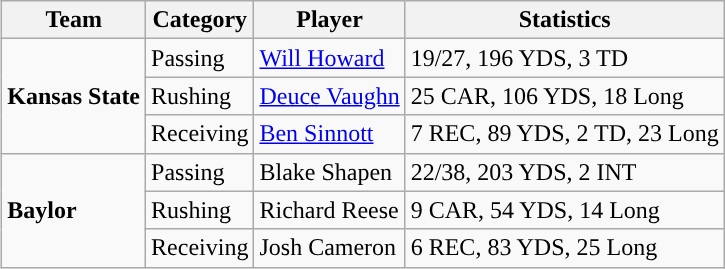<table class="wikitable" style="float: right;">
<tr>
<th>Team</th>
<th>Category</th>
<th>Player</th>
<th>Statistics</th>
</tr>
<tr>
<td rowspan=3><strong>Kansas State</strong></td>
<td>Passing</td>
<td><a href='#'>Will Howard</a></td>
<td>19/27, 196 YDS, 3 TD</td>
</tr>
<tr>
<td>Rushing</td>
<td><a href='#'>Deuce Vaughn</a></td>
<td>25 CAR, 106 YDS, 18 Long</td>
</tr>
<tr>
<td>Receiving</td>
<td><a href='#'>Ben Sinnott</a></td>
<td>7 REC, 89 YDS, 2 TD, 23 Long</td>
</tr>
<tr>
<td rowspan=3><strong>Baylor</strong></td>
<td>Passing</td>
<td>Blake Shapen</td>
<td>22/38, 203 YDS, 2 INT</td>
</tr>
<tr>
<td>Rushing</td>
<td>Richard Reese</td>
<td>9 CAR, 54 YDS, 14 Long</td>
</tr>
<tr>
<td>Receiving</td>
<td>Josh Cameron</td>
<td>6 REC, 83 YDS, 25 Long</td>
</tr>
</table>
